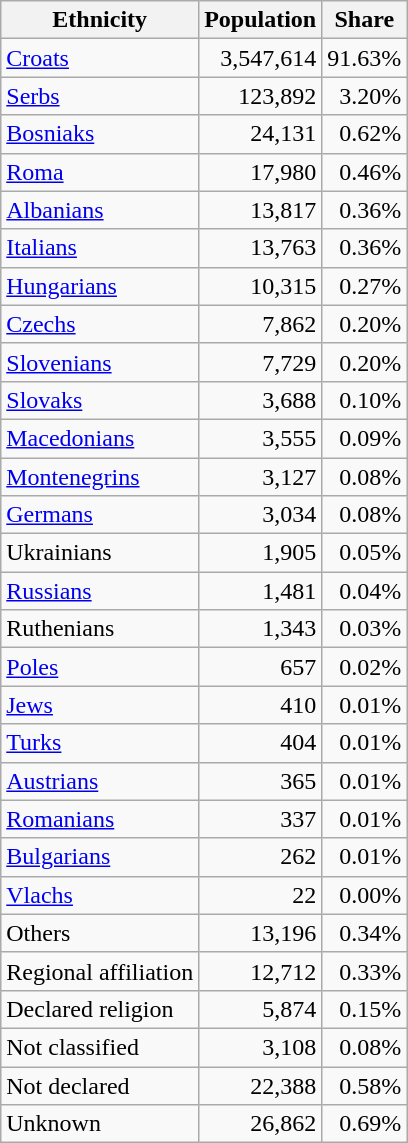<table class="wikitable sortable">
<tr>
<th>Ethnicity</th>
<th>Population</th>
<th>Share</th>
</tr>
<tr>
<td><a href='#'>Croats</a></td>
<td align="right">3,547,614</td>
<td align="right">91.63%</td>
</tr>
<tr>
<td><a href='#'>Serbs</a></td>
<td align="right">123,892</td>
<td align="right">3.20%</td>
</tr>
<tr>
<td><a href='#'>Bosniaks</a></td>
<td align="right">24,131</td>
<td align="right">0.62%</td>
</tr>
<tr>
<td><a href='#'>Roma</a></td>
<td align="right">17,980</td>
<td align="right">0.46%</td>
</tr>
<tr>
<td><a href='#'>Albanians</a></td>
<td align="right">13,817</td>
<td align="right">0.36%</td>
</tr>
<tr>
<td><a href='#'>Italians</a></td>
<td align="right">13,763</td>
<td align="right">0.36%</td>
</tr>
<tr>
<td><a href='#'>Hungarians</a></td>
<td align="right">10,315</td>
<td align="right">0.27%</td>
</tr>
<tr>
<td><a href='#'>Czechs</a></td>
<td align="right">7,862</td>
<td align="right">0.20%</td>
</tr>
<tr>
<td><a href='#'>Slovenians</a></td>
<td align="right">7,729</td>
<td align="right">0.20%</td>
</tr>
<tr>
<td><a href='#'>Slovaks</a></td>
<td align="right">3,688</td>
<td align="right">0.10%</td>
</tr>
<tr>
<td><a href='#'>Macedonians</a></td>
<td align="right">3,555</td>
<td align="right">0.09%</td>
</tr>
<tr>
<td><a href='#'>Montenegrins</a></td>
<td align="right">3,127</td>
<td align="right">0.08%</td>
</tr>
<tr>
<td><a href='#'>Germans</a></td>
<td align="right">3,034</td>
<td align="right">0.08%</td>
</tr>
<tr>
<td>Ukrainians</td>
<td align="right">1,905</td>
<td align="right">0.05%</td>
</tr>
<tr>
<td><a href='#'>Russians</a></td>
<td align="right">1,481</td>
<td align="right">0.04%</td>
</tr>
<tr>
<td>Ruthenians</td>
<td align="right">1,343</td>
<td align="right">0.03%</td>
</tr>
<tr>
<td><a href='#'>Poles</a></td>
<td align="right">657</td>
<td align="right">0.02%</td>
</tr>
<tr>
<td><a href='#'>Jews</a></td>
<td align="right">410</td>
<td align="right">0.01%</td>
</tr>
<tr>
<td><a href='#'>Turks</a></td>
<td align="right">404</td>
<td align="right">0.01%</td>
</tr>
<tr>
<td><a href='#'>Austrians</a></td>
<td align="right">365</td>
<td align="right">0.01%</td>
</tr>
<tr>
<td><a href='#'>Romanians</a></td>
<td align="right">337</td>
<td align="right">0.01%</td>
</tr>
<tr>
<td><a href='#'>Bulgarians</a></td>
<td align="right">262</td>
<td align="right">0.01%</td>
</tr>
<tr>
<td><a href='#'>Vlachs</a></td>
<td align="right">22</td>
<td align="right">0.00%</td>
</tr>
<tr>
<td>Others</td>
<td align="right">13,196</td>
<td align="right">0.34%</td>
</tr>
<tr>
<td>Regional affiliation</td>
<td align="right">12,712</td>
<td align="right">0.33%</td>
</tr>
<tr>
<td>Declared religion</td>
<td align="right">5,874</td>
<td align="right">0.15%</td>
</tr>
<tr>
<td>Not classified</td>
<td align="right">3,108</td>
<td align="right">0.08%</td>
</tr>
<tr>
<td>Not declared</td>
<td align="right">22,388</td>
<td align="right">0.58%</td>
</tr>
<tr>
<td>Unknown</td>
<td align="right">26,862</td>
<td align="right">0.69%</td>
</tr>
</table>
